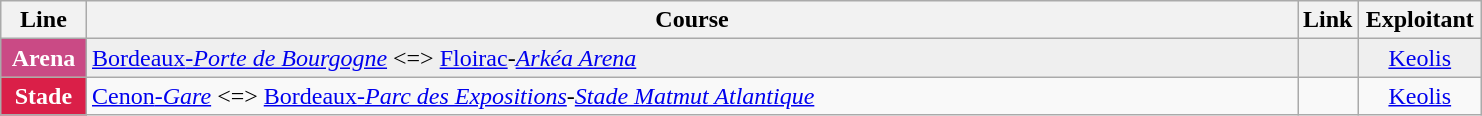<table class="wikitable" style="margin:0.5em auto">
<tr>
<th style="width:50px;">Line</th>
<th style="width:800px;">Course</th>
<th style="width:5px;">Link</th>
<th style="width:75px;">Exploitant</th>
</tr>
<tr style="background:#EFEFEF">
<td style="background:#ca4a85; text-align:center; color:white;"><strong>Arena</strong></td>
<td><a href='#'>Bordeaux<em>-Porte de Bourgogne</em></a> <=> <a href='#'>Floirac</a><em>-<a href='#'>Arkéa Arena</a></em></td>
<td></td>
<td style="text-align:center;"><a href='#'>Keolis</a></td>
</tr>
<tr>
<td style="background:#da1f48; text-align:center; color:white;"><strong>Stade</strong></td>
<td><a href='#'>Cenon<em>-Gare</em></a> <=> <a href='#'>Bordeaux<em>-Parc des Expositions</em></a><em>-<a href='#'>Stade Matmut Atlantique</a></em></td>
<td></td>
<td style="text-align:center;"><a href='#'>Keolis</a></td>
</tr>
</table>
